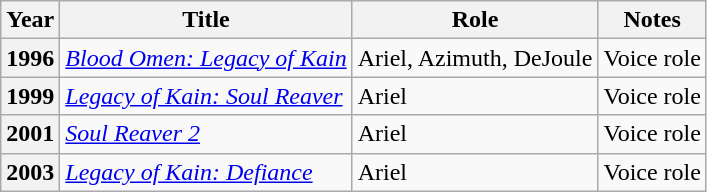<table class="wikitable plainrowheaders sortable">
<tr>
<th scope="col">Year</th>
<th scope="col">Title</th>
<th scope="col">Role</th>
<th scope="col" class="unsortable">Notes</th>
</tr>
<tr>
<th scope="row">1996</th>
<td><em><a href='#'>Blood Omen: Legacy of Kain</a></em></td>
<td>Ariel, Azimuth, DeJoule</td>
<td>Voice role</td>
</tr>
<tr>
<th scope="row">1999</th>
<td><em><a href='#'>Legacy of Kain: Soul Reaver</a></em></td>
<td>Ariel</td>
<td>Voice role</td>
</tr>
<tr>
<th scope="row">2001</th>
<td><em><a href='#'>Soul Reaver 2</a></em></td>
<td>Ariel</td>
<td>Voice role</td>
</tr>
<tr>
<th scope="row">2003</th>
<td><em><a href='#'>Legacy of Kain: Defiance</a></em></td>
<td>Ariel</td>
<td>Voice role</td>
</tr>
</table>
